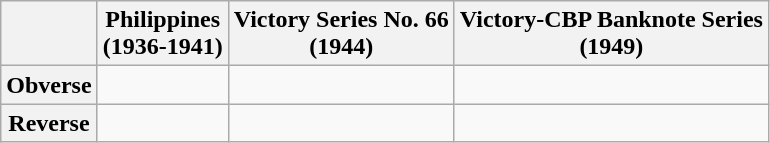<table class="wikitable">
<tr>
<th></th>
<th>Philippines <br>(1936-1941)</th>
<th>Victory Series No. 66 <br>(1944)</th>
<th>Victory-CBP Banknote Series <br>(1949)</th>
</tr>
<tr>
<th>Obverse</th>
<td></td>
<td></td>
<td></td>
</tr>
<tr>
<th>Reverse</th>
<td></td>
<td></td>
<td></td>
</tr>
</table>
